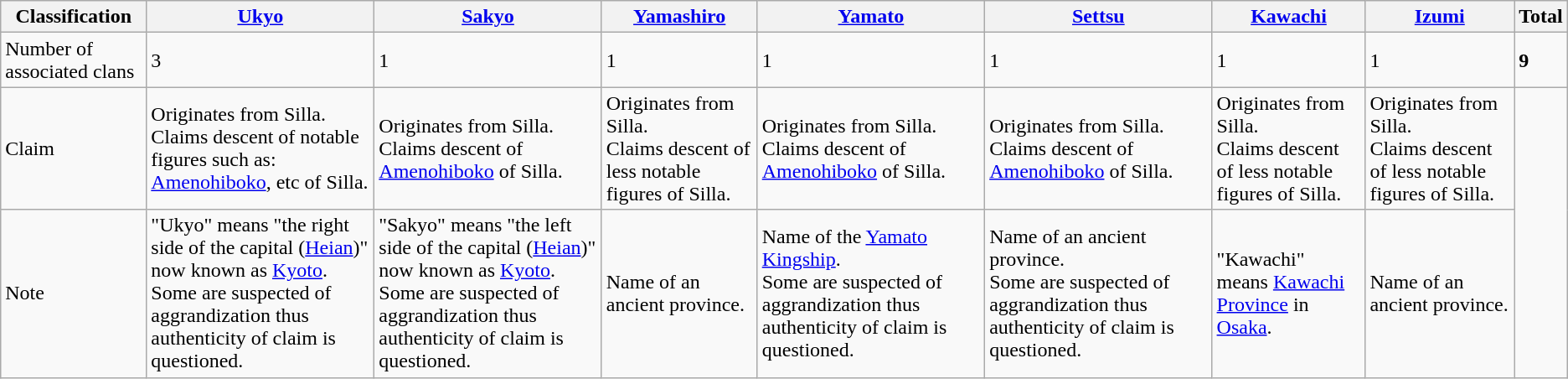<table class="wikitable">
<tr>
<th>Classification</th>
<th><a href='#'>Ukyo</a></th>
<th><a href='#'>Sakyo</a></th>
<th><a href='#'>Yamashiro</a></th>
<th><a href='#'>Yamato</a></th>
<th><a href='#'>Settsu</a></th>
<th><a href='#'>Kawachi</a></th>
<th><a href='#'>Izumi</a></th>
<th>Total</th>
</tr>
<tr>
<td>Number of associated clans</td>
<td>3</td>
<td>1</td>
<td>1</td>
<td>1</td>
<td>1</td>
<td>1</td>
<td>1</td>
<td><strong>9</strong></td>
</tr>
<tr>
<td>Claim</td>
<td>Originates from Silla.<br>Claims descent of notable figures such as: <a href='#'>Amenohiboko</a>, etc of Silla.</td>
<td>Originates from Silla.<br>Claims descent of <a href='#'>Amenohiboko</a> of Silla.</td>
<td>Originates from Silla.<br>Claims descent of less notable figures of Silla.</td>
<td>Originates from Silla.<br>Claims descent of <a href='#'>Amenohiboko</a> of Silla.</td>
<td>Originates from Silla.<br>Claims descent of <a href='#'>Amenohiboko</a> of Silla.</td>
<td>Originates from Silla.<br>Claims descent of less notable figures of Silla.</td>
<td>Originates from Silla.<br>Claims descent of less notable figures of Silla.</td>
<td rowspan="2"></td>
</tr>
<tr>
<td>Note</td>
<td>"Ukyo" means "the right side of the capital (<a href='#'>Heian</a>)" now known as <a href='#'>Kyoto</a>.<br>Some are suspected of aggrandization thus authenticity of claim is questioned.</td>
<td>"Sakyo" means "the left side of the capital (<a href='#'>Heian</a>)" now known as <a href='#'>Kyoto</a>.<br>Some are suspected of aggrandization thus authenticity of claim is questioned.</td>
<td>Name of an ancient province.</td>
<td>Name of the <a href='#'>Yamato Kingship</a>.<br>Some are suspected of aggrandization thus authenticity of claim is questioned.</td>
<td>Name of an ancient province.<br>Some are suspected of aggrandization thus authenticity of claim is questioned.</td>
<td>"Kawachi" means <a href='#'>Kawachi Province</a> in <a href='#'>Osaka</a>.</td>
<td>Name of an ancient province.</td>
</tr>
</table>
